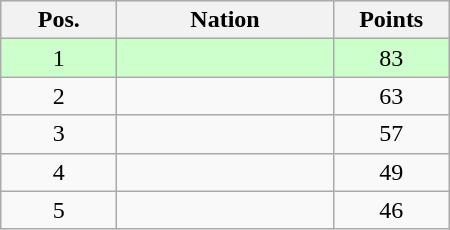<table class="wikitable gauche" cellspacing="1" style="width:300px;">
<tr style="background:#efefef; text-align:center;">
<th style="width:70px;">Pos.</th>
<th>Nation</th>
<th style="width:70px;">Points</th>
</tr>
<tr style="vertical-align:top; text-align:center; background:#ccffcc;">
<td>1</td>
<td style="text-align:left;"></td>
<td>83</td>
</tr>
<tr style="vertical-align:top; text-align:center;">
<td>2</td>
<td style="text-align:left;"></td>
<td>63</td>
</tr>
<tr style="vertical-align:top; text-align:center;">
<td>3</td>
<td style="text-align:left;"></td>
<td>57</td>
</tr>
<tr style="vertical-align:top; text-align:center;">
<td>4</td>
<td style="text-align:left;"></td>
<td>49</td>
</tr>
<tr style="vertical-align:top; text-align:center;">
<td>5</td>
<td style="text-align:left;"></td>
<td>46</td>
</tr>
</table>
